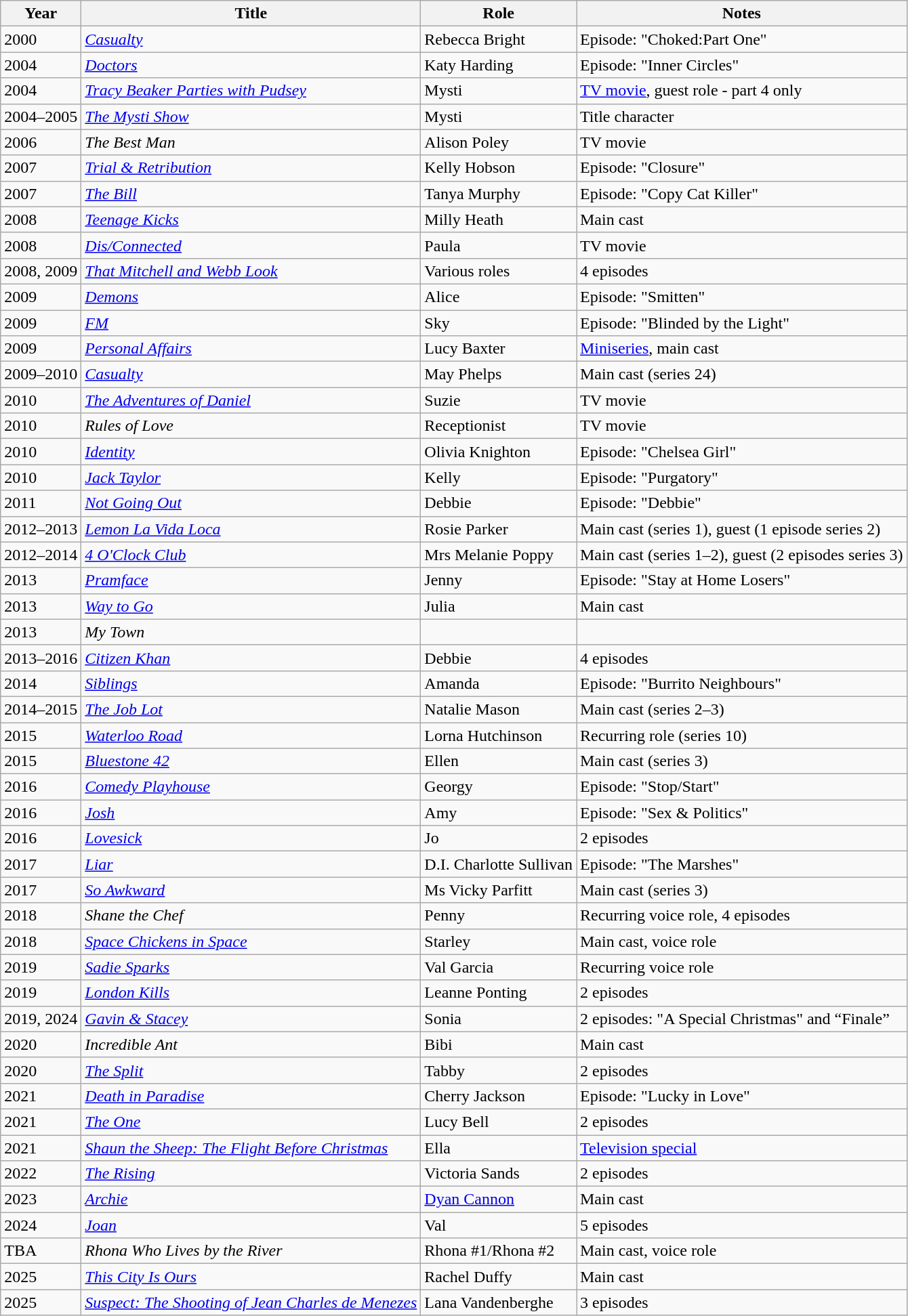<table class=wikitable>
<tr>
<th>Year</th>
<th>Title</th>
<th>Role</th>
<th>Notes</th>
</tr>
<tr>
<td>2000</td>
<td><em><a href='#'>Casualty</a></em></td>
<td>Rebecca Bright</td>
<td>Episode: "Choked:Part One"</td>
</tr>
<tr>
<td>2004</td>
<td><em><a href='#'>Doctors</a></em></td>
<td>Katy Harding</td>
<td>Episode: "Inner Circles"</td>
</tr>
<tr>
<td>2004</td>
<td><em><a href='#'>Tracy Beaker Parties with Pudsey</a></em></td>
<td>Mysti</td>
<td><a href='#'>TV movie</a>, guest role - part 4 only</td>
</tr>
<tr>
<td>2004–2005</td>
<td><em><a href='#'>The Mysti Show</a></em></td>
<td>Mysti</td>
<td>Title character</td>
</tr>
<tr>
<td>2006</td>
<td><em>The Best Man</em></td>
<td>Alison Poley</td>
<td>TV movie</td>
</tr>
<tr>
<td>2007</td>
<td><em><a href='#'>Trial & Retribution</a></em></td>
<td>Kelly Hobson</td>
<td>Episode: "Closure"</td>
</tr>
<tr>
<td>2007</td>
<td><em><a href='#'>The Bill</a></em></td>
<td>Tanya Murphy</td>
<td>Episode: "Copy Cat Killer"</td>
</tr>
<tr>
<td>2008</td>
<td><em><a href='#'>Teenage Kicks</a></em></td>
<td>Milly Heath</td>
<td>Main cast</td>
</tr>
<tr>
<td>2008</td>
<td><em><a href='#'>Dis/Connected</a></em></td>
<td>Paula</td>
<td>TV movie</td>
</tr>
<tr>
<td>2008, 2009</td>
<td><em><a href='#'>That Mitchell and Webb Look</a></em></td>
<td>Various roles</td>
<td>4 episodes</td>
</tr>
<tr>
<td>2009</td>
<td><em><a href='#'>Demons</a></em></td>
<td>Alice</td>
<td>Episode: "Smitten"</td>
</tr>
<tr>
<td>2009</td>
<td><em><a href='#'>FM</a></em></td>
<td>Sky</td>
<td>Episode: "Blinded by the Light"</td>
</tr>
<tr>
<td>2009</td>
<td><em><a href='#'>Personal Affairs</a></em></td>
<td>Lucy Baxter</td>
<td><a href='#'>Miniseries</a>, main cast</td>
</tr>
<tr>
<td>2009–2010</td>
<td><em><a href='#'>Casualty</a></em></td>
<td>May Phelps</td>
<td>Main cast (series 24)</td>
</tr>
<tr>
<td>2010</td>
<td><em><a href='#'>The Adventures of Daniel</a></em></td>
<td>Suzie</td>
<td>TV movie</td>
</tr>
<tr>
<td>2010</td>
<td><em>Rules of Love</em></td>
<td>Receptionist</td>
<td>TV movie</td>
</tr>
<tr>
<td>2010</td>
<td><em><a href='#'>Identity</a></em></td>
<td>Olivia Knighton</td>
<td>Episode: "Chelsea Girl"</td>
</tr>
<tr>
<td>2010</td>
<td><em><a href='#'>Jack Taylor</a></em></td>
<td>Kelly</td>
<td>Episode: "Purgatory"</td>
</tr>
<tr>
<td>2011</td>
<td><em><a href='#'>Not Going Out</a></em></td>
<td>Debbie</td>
<td>Episode: "Debbie"</td>
</tr>
<tr>
<td>2012–2013</td>
<td><em><a href='#'>Lemon La Vida Loca</a></em></td>
<td>Rosie Parker</td>
<td>Main cast (series 1), guest (1 episode series 2)</td>
</tr>
<tr>
<td>2012–2014</td>
<td><em><a href='#'>4 O'Clock Club</a></em></td>
<td>Mrs Melanie Poppy</td>
<td>Main cast (series 1–2), guest (2 episodes series 3)</td>
</tr>
<tr>
<td>2013</td>
<td><em><a href='#'>Pramface</a></em></td>
<td>Jenny</td>
<td>Episode: "Stay at Home Losers"</td>
</tr>
<tr>
<td>2013</td>
<td><em><a href='#'>Way to Go</a></em></td>
<td>Julia</td>
<td>Main cast</td>
</tr>
<tr>
<td>2013</td>
<td><em>My Town</em></td>
<td></td>
<td></td>
</tr>
<tr>
<td>2013–2016</td>
<td><em><a href='#'>Citizen Khan</a></em></td>
<td>Debbie</td>
<td>4 episodes</td>
</tr>
<tr>
<td>2014</td>
<td><em><a href='#'>Siblings</a></em></td>
<td>Amanda</td>
<td>Episode: "Burrito Neighbours"</td>
</tr>
<tr>
<td>2014–2015</td>
<td><em><a href='#'>The Job Lot</a></em></td>
<td>Natalie Mason</td>
<td>Main cast (series 2–3)</td>
</tr>
<tr>
<td>2015</td>
<td><em><a href='#'>Waterloo Road</a></em></td>
<td>Lorna Hutchinson</td>
<td>Recurring role (series 10)</td>
</tr>
<tr>
<td>2015</td>
<td><em><a href='#'>Bluestone 42</a></em></td>
<td>Ellen</td>
<td>Main cast (series 3)</td>
</tr>
<tr>
<td>2016</td>
<td><em><a href='#'>Comedy Playhouse</a></em></td>
<td>Georgy</td>
<td>Episode: "Stop/Start"</td>
</tr>
<tr>
<td>2016</td>
<td><em><a href='#'>Josh</a></em></td>
<td>Amy</td>
<td>Episode: "Sex & Politics"</td>
</tr>
<tr>
<td>2016</td>
<td><em><a href='#'>Lovesick</a></em></td>
<td>Jo</td>
<td>2 episodes</td>
</tr>
<tr>
<td>2017</td>
<td><em><a href='#'>Liar</a></em></td>
<td>D.I. Charlotte Sullivan</td>
<td>Episode: "The Marshes"</td>
</tr>
<tr>
<td>2017</td>
<td><em><a href='#'>So Awkward</a></em></td>
<td>Ms Vicky Parfitt</td>
<td>Main cast (series 3)</td>
</tr>
<tr>
<td>2018</td>
<td><em>Shane the Chef</em></td>
<td>Penny</td>
<td>Recurring voice role, 4 episodes</td>
</tr>
<tr>
<td>2018</td>
<td><em><a href='#'>Space Chickens in Space</a></em></td>
<td>Starley</td>
<td>Main cast, voice role</td>
</tr>
<tr>
<td>2019</td>
<td><em><a href='#'>Sadie Sparks</a></em></td>
<td>Val Garcia</td>
<td>Recurring voice role</td>
</tr>
<tr>
<td>2019</td>
<td><em><a href='#'>London Kills</a></em></td>
<td>Leanne Ponting</td>
<td>2 episodes</td>
</tr>
<tr>
<td>2019, 2024</td>
<td><em><a href='#'>Gavin & Stacey</a></em></td>
<td>Sonia</td>
<td>2 episodes: "A Special Christmas" and “Finale”</td>
</tr>
<tr>
<td>2020</td>
<td><em>Incredible Ant</em></td>
<td>Bibi</td>
<td>Main cast</td>
</tr>
<tr>
<td>2020</td>
<td><em><a href='#'>The Split</a></em></td>
<td>Tabby</td>
<td>2 episodes</td>
</tr>
<tr>
<td>2021</td>
<td><em><a href='#'>Death in Paradise</a></em></td>
<td>Cherry Jackson</td>
<td>Episode: "Lucky in Love"</td>
</tr>
<tr>
<td>2021</td>
<td><em><a href='#'>The One</a></em></td>
<td>Lucy Bell</td>
<td>2 episodes</td>
</tr>
<tr>
<td>2021</td>
<td><em><a href='#'>Shaun the Sheep: The Flight Before Christmas</a></em></td>
<td>Ella</td>
<td><a href='#'>Television special</a></td>
</tr>
<tr>
<td>2022</td>
<td><em><a href='#'>The Rising</a></em></td>
<td>Victoria Sands</td>
<td>2 episodes</td>
</tr>
<tr>
<td>2023</td>
<td><em><a href='#'>Archie</a></em></td>
<td><a href='#'>Dyan Cannon</a></td>
<td>Main cast</td>
</tr>
<tr>
<td>2024</td>
<td><a href='#'><em>Joan</em></a></td>
<td>Val</td>
<td>5 episodes</td>
</tr>
<tr>
<td>TBA</td>
<td><em>Rhona Who Lives by the River</em></td>
<td>Rhona #1/Rhona #2</td>
<td>Main cast, voice role</td>
</tr>
<tr>
<td>2025</td>
<td><em><a href='#'>This City Is Ours</a></em></td>
<td>Rachel Duffy</td>
<td>Main cast</td>
</tr>
<tr>
<td>2025</td>
<td><em><a href='#'>Suspect: The Shooting of Jean Charles de Menezes</a></em></td>
<td>Lana Vandenberghe</td>
<td>3 episodes</td>
</tr>
</table>
